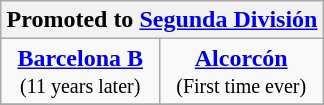<table class="wikitable" style="text-align: center; margin: 0 auto;">
<tr>
<th colspan="2">Promoted to <a href='#'>Segunda División</a></th>
</tr>
<tr>
<td><strong><a href='#'>Barcelona B</a></strong><br><small>(11 years later)</small></td>
<td><strong><a href='#'>Alcorcón</a></strong><br><small>(First time ever)</small></td>
</tr>
<tr>
</tr>
</table>
